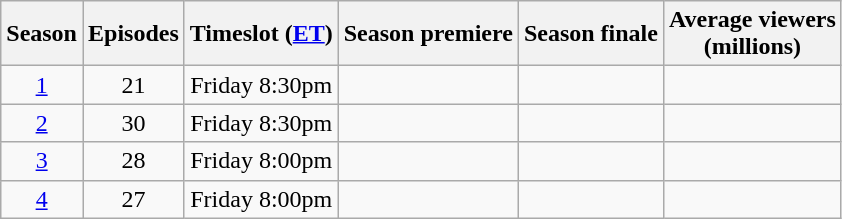<table class="wikitable" style="text-align:center;">
<tr>
<th scope="col">Season</th>
<th scope="col">Episodes</th>
<th scope="col">Timeslot (<a href='#'>ET</a>)</th>
<th scope="col">Season premiere</th>
<th scope="col">Season finale</th>
<th scope="col">Average viewers<br>(millions)</th>
</tr>
<tr>
<td><a href='#'>1</a></td>
<td>21</td>
<td>Friday 8:30pm</td>
<td></td>
<td></td>
<td></td>
</tr>
<tr>
<td><a href='#'>2</a></td>
<td>30</td>
<td>Friday 8:30pm</td>
<td></td>
<td></td>
<td></td>
</tr>
<tr>
<td><a href='#'>3</a></td>
<td>28</td>
<td>Friday 8:00pm</td>
<td></td>
<td></td>
<td> </td>
</tr>
<tr>
<td><a href='#'>4</a></td>
<td>27</td>
<td>Friday 8:00pm</td>
<td></td>
<td></td>
<td></td>
</tr>
</table>
